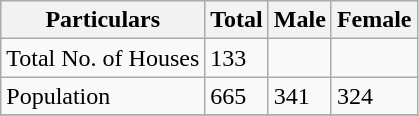<table class="wikitable sortable">
<tr>
<th>Particulars</th>
<th>Total</th>
<th>Male</th>
<th>Female</th>
</tr>
<tr>
<td>Total No. of Houses</td>
<td>133</td>
<td></td>
<td></td>
</tr>
<tr>
<td>Population</td>
<td>665</td>
<td>341</td>
<td>324</td>
</tr>
<tr>
</tr>
</table>
